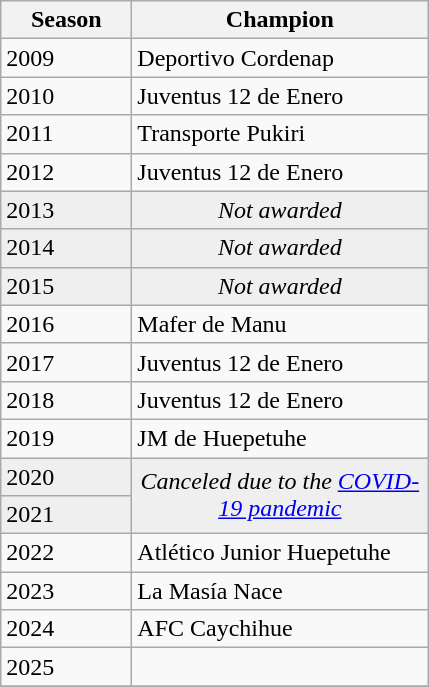<table class="wikitable sortable">
<tr>
<th width=80px>Season</th>
<th width=190px>Champion</th>
</tr>
<tr>
<td>2009</td>
<td>Deportivo Cordenap</td>
</tr>
<tr>
<td>2010</td>
<td>Juventus 12 de Enero</td>
</tr>
<tr>
<td>2011</td>
<td>Transporte Pukiri</td>
</tr>
<tr>
<td>2012</td>
<td>Juventus 12 de Enero</td>
</tr>
<tr bgcolor=#efefef>
<td>2013</td>
<td colspan=1 align=center><em>Not awarded</em></td>
</tr>
<tr bgcolor=#efefef>
<td>2014</td>
<td colspan=1 align=center><em>Not awarded</em></td>
</tr>
<tr bgcolor=#efefef>
<td>2015</td>
<td colspan=1 align=center><em>Not awarded</em></td>
</tr>
<tr>
<td>2016</td>
<td>Mafer de Manu</td>
</tr>
<tr>
<td>2017</td>
<td>Juventus 12 de Enero</td>
</tr>
<tr>
<td>2018</td>
<td>Juventus 12 de Enero</td>
</tr>
<tr>
<td>2019</td>
<td>JM de Huepetuhe</td>
</tr>
<tr bgcolor=#efefef>
<td>2020</td>
<td rowspan=2 colspan="2" align=center><em>Canceled due to the <a href='#'>COVID-19 pandemic</a></em></td>
</tr>
<tr bgcolor=#efefef>
<td>2021</td>
</tr>
<tr>
<td>2022</td>
<td>Atlético Junior Huepetuhe</td>
</tr>
<tr>
<td>2023</td>
<td>La Masía Nace</td>
</tr>
<tr>
<td>2024</td>
<td>AFC Caychihue</td>
</tr>
<tr>
<td>2025</td>
<td></td>
</tr>
<tr>
</tr>
</table>
